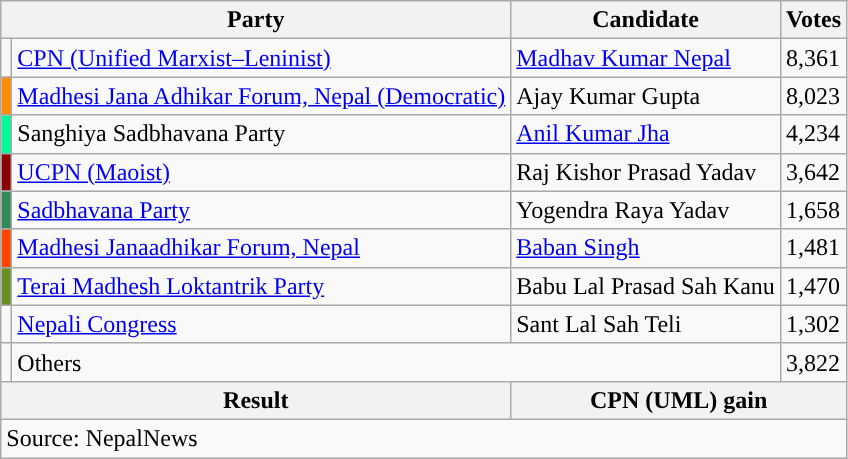<table class="wikitable">
<tr>
<th colspan="2">Party</th>
<th>Candidate</th>
<th>Votes</th>
</tr>
<tr>
<td style="background-color:"></td>
<td><a href='#'>CPN (Unified Marxist–Leninist)</a></td>
<td><a href='#'>Madhav Kumar Nepal</a></td>
<td>8,361</td>
</tr>
<tr>
<td style="background-color:darkorange"></td>
<td><a href='#'>Madhesi Jana Adhikar Forum, Nepal (Democratic)</a></td>
<td>Ajay Kumar Gupta</td>
<td>8,023</td>
</tr>
<tr>
<td style="background-color:mediumspringgreen"></td>
<td>Sanghiya Sadbhavana Party</td>
<td><a href='#'>Anil Kumar Jha</a></td>
<td>4,234</td>
</tr>
<tr>
<td style="background-color:darkred"></td>
<td><a href='#'>UCPN (Maoist)</a></td>
<td>Raj Kishor Prasad Yadav</td>
<td>3,642</td>
</tr>
<tr>
<td style="background-color:seagreen"></td>
<td><a href='#'>Sadbhavana Party</a></td>
<td>Yogendra Raya Yadav</td>
<td>1,658</td>
</tr>
<tr>
<td style="background-color:orangered"></td>
<td><a href='#'>Madhesi Janaadhikar Forum, Nepal</a></td>
<td><a href='#'>Baban Singh</a></td>
<td>1,481</td>
</tr>
<tr>
<td style="background-color:olivedrab"></td>
<td><a href='#'>Terai Madhesh Loktantrik Party</a></td>
<td>Babu Lal Prasad Sah Kanu</td>
<td>1,470</td>
</tr>
<tr>
<td style="background-color:"></td>
<td><a href='#'>Nepali Congress</a></td>
<td>Sant Lal Sah Teli</td>
<td>1,302</td>
</tr>
<tr>
<td></td>
<td colspan="2">Others</td>
<td>3,822</td>
</tr>
<tr>
<th colspan="2">Result</th>
<th colspan="2">CPN (UML) gain</th>
</tr>
<tr>
<td colspan="4">Source: NepalNews</td>
</tr>
</table>
